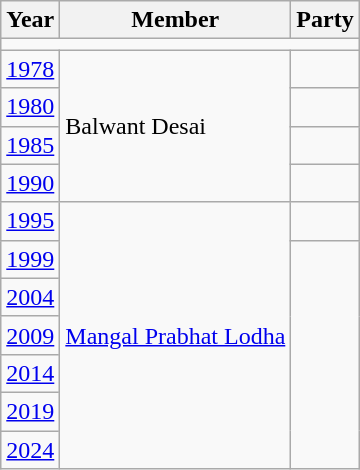<table class="wikitable">
<tr>
<th>Year</th>
<th>Member</th>
<th colspan="2">Party</th>
</tr>
<tr>
<td colspan="4"></td>
</tr>
<tr>
<td><a href='#'>1978</a></td>
<td rowspan="4">Balwant Desai</td>
<td></td>
</tr>
<tr>
<td><a href='#'>1980</a></td>
<td></td>
</tr>
<tr>
<td><a href='#'>1985</a></td>
<td></td>
</tr>
<tr>
<td><a href='#'>1990</a></td>
</tr>
<tr>
<td><a href='#'>1995</a></td>
<td rowspan="7"><a href='#'>Mangal Prabhat Lodha</a></td>
<td></td>
</tr>
<tr>
<td><a href='#'>1999</a></td>
</tr>
<tr>
<td><a href='#'>2004</a></td>
</tr>
<tr>
<td><a href='#'>2009</a></td>
</tr>
<tr>
<td><a href='#'>2014</a></td>
</tr>
<tr>
<td><a href='#'>2019</a></td>
</tr>
<tr>
<td><a href='#'>2024</a></td>
</tr>
</table>
